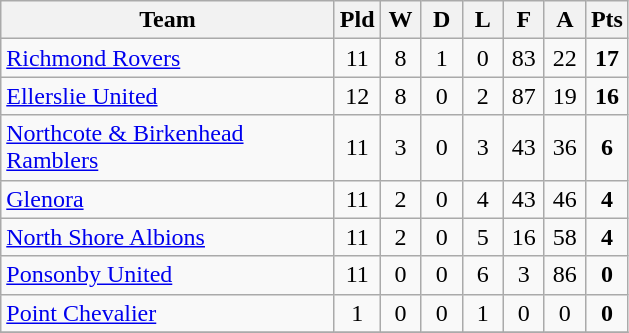<table class="wikitable" style="text-align:center;">
<tr>
<th width=215>Team</th>
<th width=20 abbr="Played">Pld</th>
<th width=20 abbr="Won">W</th>
<th width=20 abbr="Drawn">D</th>
<th width=20 abbr="Lost">L</th>
<th width=20 abbr="For">F</th>
<th width=20 abbr="Against">A</th>
<th width=20 abbr="Points">Pts</th>
</tr>
<tr>
<td style="text-align:left;"><a href='#'>Richmond Rovers</a></td>
<td>11</td>
<td>8</td>
<td>1</td>
<td>0</td>
<td>83</td>
<td>22</td>
<td><strong>17</strong></td>
</tr>
<tr>
<td style="text-align:left;"><a href='#'>Ellerslie United</a></td>
<td>12</td>
<td>8</td>
<td>0</td>
<td>2</td>
<td>87</td>
<td>19</td>
<td><strong>16</strong></td>
</tr>
<tr>
<td style="text-align:left;"><a href='#'>Northcote & Birkenhead Ramblers</a></td>
<td>11</td>
<td>3</td>
<td>0</td>
<td>3</td>
<td>43</td>
<td>36</td>
<td><strong>6</strong></td>
</tr>
<tr>
<td style="text-align:left;"><a href='#'>Glenora</a></td>
<td>11</td>
<td>2</td>
<td>0</td>
<td>4</td>
<td>43</td>
<td>46</td>
<td><strong>4</strong></td>
</tr>
<tr>
<td style="text-align:left;"><a href='#'>North Shore Albions</a></td>
<td>11</td>
<td>2</td>
<td>0</td>
<td>5</td>
<td>16</td>
<td>58</td>
<td><strong>4</strong></td>
</tr>
<tr>
<td style="text-align:left;"><a href='#'>Ponsonby United</a></td>
<td>11</td>
<td>0</td>
<td>0</td>
<td>6</td>
<td>3</td>
<td>86</td>
<td><strong>0</strong></td>
</tr>
<tr>
<td style="text-align:left;"><a href='#'>Point Chevalier</a></td>
<td>1</td>
<td>0</td>
<td>0</td>
<td>1</td>
<td>0</td>
<td>0</td>
<td><strong>0</strong></td>
</tr>
<tr>
</tr>
</table>
